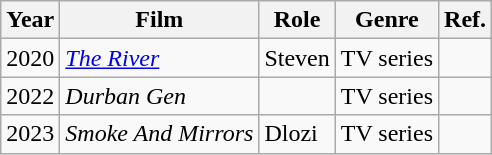<table class="wikitable">
<tr>
<th>Year</th>
<th>Film</th>
<th>Role</th>
<th>Genre</th>
<th>Ref.</th>
</tr>
<tr>
<td>2020</td>
<td><em><a href='#'>The River</a></em></td>
<td>Steven</td>
<td>TV series</td>
<td></td>
</tr>
<tr>
<td>2022</td>
<td><em>Durban Gen</em></td>
<td></td>
<td>TV series</td>
<td></td>
</tr>
<tr>
<td>2023</td>
<td><em>Smoke And Mirrors</em></td>
<td>Dlozi</td>
<td>TV series</td>
<td></td>
</tr>
</table>
